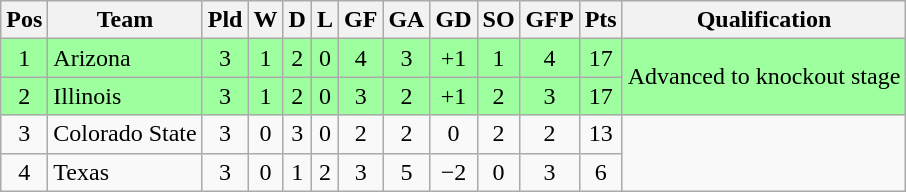<table class="wikitable" style="text-align:center">
<tr>
<th>Pos</th>
<th>Team</th>
<th>Pld</th>
<th>W</th>
<th>D</th>
<th>L</th>
<th>GF</th>
<th>GA</th>
<th>GD</th>
<th>SO</th>
<th>GFP</th>
<th>Pts</th>
<th>Qualification</th>
</tr>
<tr bgcolor="#9eff9e">
<td>1</td>
<td style="text-align:left">Arizona</td>
<td>3</td>
<td>1</td>
<td>2</td>
<td>0</td>
<td>4</td>
<td>3</td>
<td>+1</td>
<td>1</td>
<td>4</td>
<td>17</td>
<td rowspan="2">Advanced to knockout stage</td>
</tr>
<tr bgcolor="#9eff9e">
<td>2</td>
<td style="text-align:left">Illinois</td>
<td>3</td>
<td>1</td>
<td>2</td>
<td>0</td>
<td>3</td>
<td>2</td>
<td>+1</td>
<td>2</td>
<td>3</td>
<td>17</td>
</tr>
<tr>
<td>3</td>
<td style="text-align:left">Colorado State</td>
<td>3</td>
<td>0</td>
<td>3</td>
<td>0</td>
<td>2</td>
<td>2</td>
<td>0</td>
<td>2</td>
<td>2</td>
<td>13</td>
<td rowspan="2"></td>
</tr>
<tr>
<td>4</td>
<td style="text-align:left">Texas</td>
<td>3</td>
<td>0</td>
<td>1</td>
<td>2</td>
<td>3</td>
<td>5</td>
<td>−2</td>
<td>0</td>
<td>3</td>
<td>6</td>
</tr>
</table>
